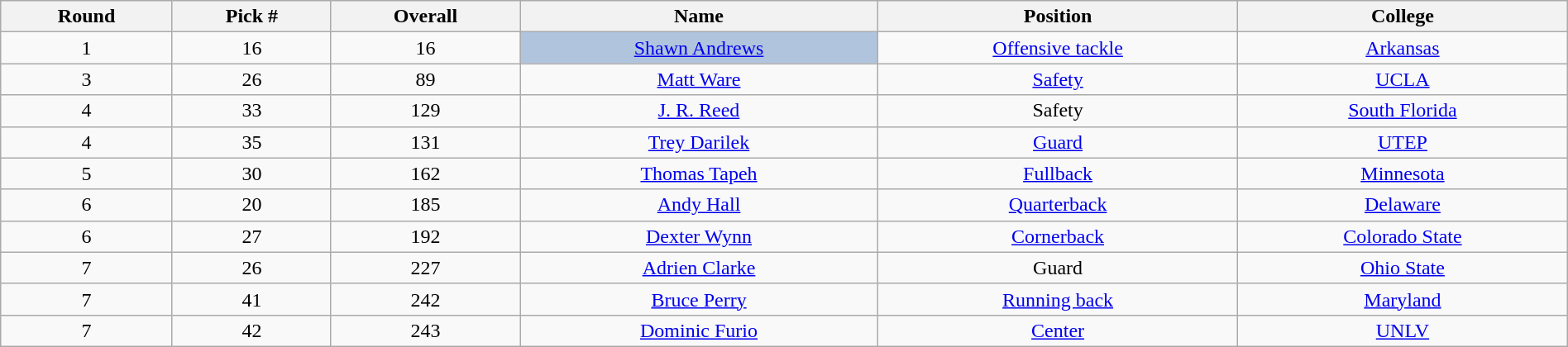<table class="wikitable sortable sortable" style="width: 100%; text-align:center">
<tr>
<th>Round</th>
<th>Pick #</th>
<th>Overall</th>
<th>Name</th>
<th>Position</th>
<th>College</th>
</tr>
<tr>
<td>1</td>
<td>16</td>
<td>16</td>
<td bgcolor=lightsteelblue><a href='#'>Shawn Andrews</a></td>
<td><a href='#'>Offensive tackle</a></td>
<td><a href='#'>Arkansas</a></td>
</tr>
<tr>
<td>3</td>
<td>26</td>
<td>89</td>
<td><a href='#'>Matt Ware</a></td>
<td><a href='#'>Safety</a></td>
<td><a href='#'>UCLA</a></td>
</tr>
<tr>
<td>4</td>
<td>33</td>
<td>129</td>
<td><a href='#'>J. R. Reed</a></td>
<td>Safety</td>
<td><a href='#'>South Florida</a></td>
</tr>
<tr>
<td>4</td>
<td>35</td>
<td>131</td>
<td><a href='#'>Trey Darilek</a></td>
<td><a href='#'>Guard</a></td>
<td><a href='#'>UTEP</a></td>
</tr>
<tr>
<td>5</td>
<td>30</td>
<td>162</td>
<td><a href='#'>Thomas Tapeh</a></td>
<td><a href='#'>Fullback</a></td>
<td><a href='#'>Minnesota</a></td>
</tr>
<tr>
<td>6</td>
<td>20</td>
<td>185</td>
<td><a href='#'>Andy Hall</a></td>
<td><a href='#'>Quarterback</a></td>
<td><a href='#'>Delaware</a></td>
</tr>
<tr>
<td>6</td>
<td>27</td>
<td>192</td>
<td><a href='#'>Dexter Wynn</a></td>
<td><a href='#'>Cornerback</a></td>
<td><a href='#'>Colorado State</a></td>
</tr>
<tr>
<td>7</td>
<td>26</td>
<td>227</td>
<td><a href='#'>Adrien Clarke</a></td>
<td>Guard</td>
<td><a href='#'>Ohio State</a></td>
</tr>
<tr>
<td>7</td>
<td>41</td>
<td>242</td>
<td><a href='#'>Bruce Perry</a></td>
<td><a href='#'>Running back</a></td>
<td><a href='#'>Maryland</a></td>
</tr>
<tr>
<td>7</td>
<td>42</td>
<td>243</td>
<td><a href='#'>Dominic Furio</a></td>
<td><a href='#'>Center</a></td>
<td><a href='#'>UNLV</a></td>
</tr>
</table>
